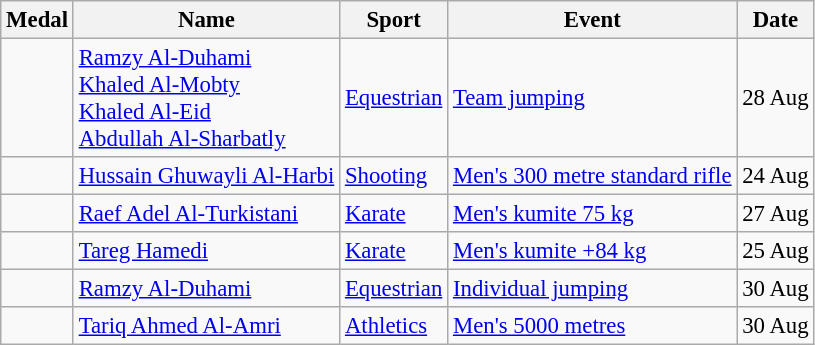<table class="wikitable sortable"  style="font-size:95%">
<tr>
<th>Medal</th>
<th>Name</th>
<th>Sport</th>
<th>Event</th>
<th>Date</th>
</tr>
<tr>
<td></td>
<td><a href='#'>Ramzy Al-Duhami</a><br><a href='#'>Khaled Al-Mobty</a><br><a href='#'>Khaled Al-Eid</a><br><a href='#'>Abdullah Al-Sharbatly</a></td>
<td><a href='#'>Equestrian</a></td>
<td><a href='#'>Team jumping</a></td>
<td>28 Aug</td>
</tr>
<tr>
<td></td>
<td><a href='#'>Hussain Ghuwayli Al-Harbi</a></td>
<td><a href='#'>Shooting</a></td>
<td><a href='#'>Men's 300 metre standard rifle</a></td>
<td>24 Aug</td>
</tr>
<tr>
<td></td>
<td><a href='#'>Raef Adel Al-Turkistani</a></td>
<td><a href='#'>Karate</a></td>
<td><a href='#'>Men's kumite 75 kg</a></td>
<td>27 Aug</td>
</tr>
<tr>
<td></td>
<td><a href='#'>Tareg Hamedi</a></td>
<td><a href='#'>Karate</a></td>
<td><a href='#'>Men's kumite +84 kg</a></td>
<td>25 Aug</td>
</tr>
<tr>
<td></td>
<td><a href='#'>Ramzy Al-Duhami</a></td>
<td><a href='#'>Equestrian</a></td>
<td><a href='#'>Individual jumping</a></td>
<td>30 Aug</td>
</tr>
<tr>
<td></td>
<td><a href='#'>Tariq Ahmed Al-Amri</a></td>
<td><a href='#'>Athletics</a></td>
<td><a href='#'>Men's 5000 metres</a></td>
<td>30 Aug</td>
</tr>
</table>
